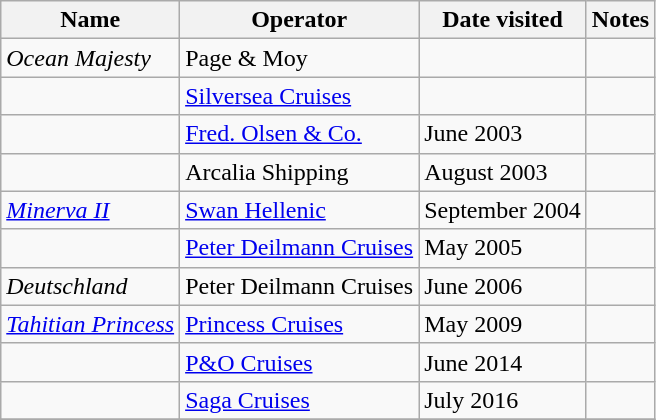<table class="wikitable">
<tr>
<th>Name</th>
<th>Operator</th>
<th>Date visited</th>
<th>Notes</th>
</tr>
<tr>
<td><em>Ocean Majesty</em></td>
<td>Page & Moy</td>
<td></td>
<td></td>
</tr>
<tr>
<td></td>
<td><a href='#'>Silversea Cruises</a></td>
<td></td>
<td></td>
</tr>
<tr>
<td></td>
<td><a href='#'>Fred. Olsen & Co.</a></td>
<td>June 2003</td>
<td></td>
</tr>
<tr>
<td></td>
<td>Arcalia Shipping</td>
<td>August 2003</td>
<td></td>
</tr>
<tr>
<td><em><a href='#'>Minerva II</a></em></td>
<td><a href='#'>Swan Hellenic</a></td>
<td>September 2004</td>
<td></td>
</tr>
<tr>
<td></td>
<td><a href='#'>Peter Deilmann Cruises</a></td>
<td>May 2005</td>
<td></td>
</tr>
<tr>
<td><em>Deutschland</em></td>
<td>Peter Deilmann Cruises</td>
<td>June 2006</td>
<td></td>
</tr>
<tr>
<td><em><a href='#'>Tahitian Princess</a></em></td>
<td><a href='#'>Princess Cruises</a></td>
<td>May 2009</td>
<td></td>
</tr>
<tr>
<td></td>
<td><a href='#'>P&O Cruises</a></td>
<td>June 2014</td>
<td></td>
</tr>
<tr>
<td></td>
<td><a href='#'>Saga Cruises</a></td>
<td>July 2016</td>
<td></td>
</tr>
<tr>
</tr>
</table>
